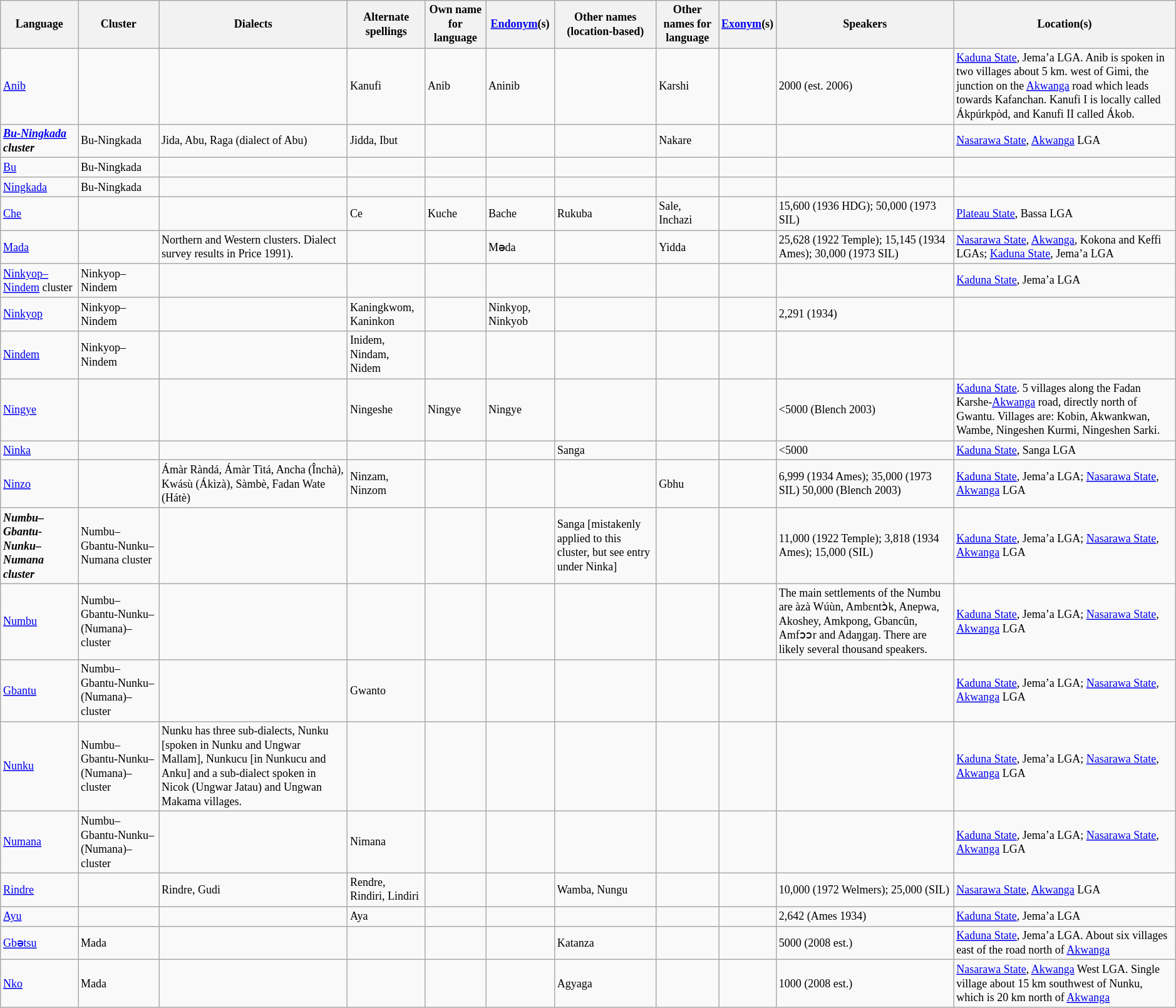<table class="wikitable sortable" | style="font-size: 75%;" |>
<tr>
<th>Language</th>
<th>Cluster</th>
<th>Dialects</th>
<th>Alternate spellings</th>
<th>Own name for language</th>
<th><a href='#'>Endonym</a>(s)</th>
<th>Other names (location-based)</th>
<th>Other names for language</th>
<th><a href='#'>Exonym</a>(s)</th>
<th>Speakers</th>
<th>Location(s)</th>
</tr>
<tr>
<td><a href='#'>Anib</a></td>
<td></td>
<td></td>
<td>Kanufi</td>
<td>Anib</td>
<td>Aninib</td>
<td></td>
<td>Karshi</td>
<td></td>
<td>2000 (est. 2006)</td>
<td><a href='#'>Kaduna State</a>, Jema’a LGA. Anib is spoken in two villages about 5 km. west of Gimi, the junction on the <a href='#'>Akwanga</a> road which leads towards Kafanchan. Kanufi I is locally called Ákpúrkpòd, and Kanufi II called Ákob.</td>
</tr>
<tr>
<td><strong><em><a href='#'>Bu-Ningkada</a> cluster</em></strong></td>
<td>Bu-Ningkada</td>
<td>Jida, Abu, Raga (dialect of Abu)</td>
<td>Jidda, Ibut</td>
<td></td>
<td></td>
<td></td>
<td>Nakare</td>
<td></td>
<td></td>
<td><a href='#'>Nasarawa State</a>, <a href='#'>Akwanga</a> LGA</td>
</tr>
<tr>
<td><a href='#'>Bu</a></td>
<td>Bu-Ningkada</td>
<td></td>
<td></td>
<td></td>
<td></td>
<td></td>
<td></td>
<td></td>
<td></td>
<td></td>
</tr>
<tr>
<td><a href='#'>Ningkada</a></td>
<td>Bu-Ningkada</td>
<td></td>
<td></td>
<td></td>
<td></td>
<td></td>
<td></td>
<td></td>
<td></td>
<td></td>
</tr>
<tr>
<td><a href='#'>Che</a></td>
<td></td>
<td></td>
<td>Ce</td>
<td>Kuche</td>
<td>Bache</td>
<td>Rukuba</td>
<td>Sale, Inchazi</td>
<td></td>
<td>15,600 (1936 HDG); 50,000 (1973 SIL)</td>
<td><a href='#'>Plateau State</a>, Bassa LGA</td>
</tr>
<tr>
<td><a href='#'>Mada</a></td>
<td></td>
<td>Northern and Western clusters. Dialect survey results in Price 1991).</td>
<td></td>
<td></td>
<td>Mәda</td>
<td></td>
<td>Yidda</td>
<td></td>
<td>25,628 (1922 Temple); 15,145 (1934 Ames); 30,000 (1973 SIL)</td>
<td><a href='#'>Nasarawa State</a>, <a href='#'>Akwanga</a>, Kokona and Keffi LGAs; <a href='#'>Kaduna State</a>, Jema’a LGA</td>
</tr>
<tr>
<td><a href='#'>Ninkyop–Nindem</a> cluster</td>
<td>Ninkyop–Nindem</td>
<td></td>
<td></td>
<td></td>
<td></td>
<td></td>
<td></td>
<td></td>
<td></td>
<td><a href='#'>Kaduna State</a>, Jema’a LGA</td>
</tr>
<tr>
<td><a href='#'>Ninkyop</a></td>
<td>Ninkyop–Nindem</td>
<td></td>
<td>Kaningkwom, Kaninkon</td>
<td></td>
<td>Ninkyop, Ninkyob</td>
<td></td>
<td></td>
<td></td>
<td>2,291 (1934)</td>
<td></td>
</tr>
<tr>
<td><a href='#'>Nindem</a></td>
<td>Ninkyop–Nindem</td>
<td></td>
<td>Inidem, Nindam, Nidem</td>
<td></td>
<td></td>
<td></td>
<td></td>
<td></td>
<td></td>
<td></td>
</tr>
<tr>
<td><a href='#'>Ningye</a></td>
<td></td>
<td></td>
<td>Ningeshe</td>
<td>Ningye</td>
<td>Ningye</td>
<td></td>
<td></td>
<td></td>
<td><5000 (Blench 2003)</td>
<td><a href='#'>Kaduna State</a>. 5 villages along the Fadan Karshe-<a href='#'>Akwanga</a> road, directly north of Gwantu. Villages are: Kobin, Akwankwan, Wambe, Ningeshen Kurmi, Ningeshen Sarki.</td>
</tr>
<tr>
<td><a href='#'>Ninka</a></td>
<td></td>
<td></td>
<td></td>
<td></td>
<td></td>
<td>Sanga</td>
<td></td>
<td></td>
<td><5000</td>
<td><a href='#'>Kaduna State</a>, Sanga LGA</td>
</tr>
<tr>
<td><a href='#'>Ninzo</a></td>
<td></td>
<td>Ámàr Ràndá, Ámàr Tìtá, Ancha (Închà), Kwásù (Ákìzà), Sàmbè, Fadan Wate (Hátè)</td>
<td>Ninzam, Ninzom</td>
<td></td>
<td></td>
<td></td>
<td>Gbhu</td>
<td></td>
<td>6,999 (1934 Ames); 35,000 (1973 SIL) 50,000 (Blench 2003)</td>
<td><a href='#'>Kaduna State</a>, Jema’a LGA; <a href='#'>Nasarawa State</a>, <a href='#'>Akwanga</a> LGA</td>
</tr>
<tr>
<td><strong><em>Numbu–Gbantu-Nunku–Numana cluster</em></strong></td>
<td>Numbu–Gbantu-Nunku–Numana cluster</td>
<td></td>
<td></td>
<td></td>
<td></td>
<td>Sanga [mistakenly applied to this cluster, but see entry under Ninka]</td>
<td></td>
<td></td>
<td>11,000 (1922 Temple); 3,818 (1934 Ames); 15,000 (SIL)</td>
<td><a href='#'>Kaduna State</a>, Jema’a LGA; <a href='#'>Nasarawa State</a>, <a href='#'>Akwanga</a> LGA</td>
</tr>
<tr>
<td><a href='#'>Numbu</a></td>
<td>Numbu–Gbantu-Nunku–(Numana)–cluster</td>
<td></td>
<td></td>
<td></td>
<td></td>
<td></td>
<td></td>
<td></td>
<td>The main settlements of the Numbu are àzà Wúùn, Ambεntɔ̀k, Anepwa, Akoshey, Amkpong, Gbancûn, Amfɔɔr and Adaŋgaŋ. There are likely several thousand speakers.</td>
<td><a href='#'>Kaduna State</a>, Jema’a LGA; <a href='#'>Nasarawa State</a>, <a href='#'>Akwanga</a> LGA</td>
</tr>
<tr>
<td><a href='#'>Gbantu</a></td>
<td>Numbu–Gbantu-Nunku–(Numana)–cluster</td>
<td></td>
<td>Gwanto</td>
<td></td>
<td></td>
<td></td>
<td></td>
<td></td>
<td></td>
<td><a href='#'>Kaduna State</a>, Jema’a LGA; <a href='#'>Nasarawa State</a>, <a href='#'>Akwanga</a> LGA</td>
</tr>
<tr>
<td><a href='#'>Nunku</a></td>
<td>Numbu–Gbantu-Nunku–(Numana)–cluster</td>
<td>Nunku has three sub-dialects, Nunku [spoken in Nunku and Ungwar Mallam], Nunkucu [in Nunkucu and Anku] and a sub-dialect spoken in Nicok (Ungwar Jatau) and Ungwan Makama villages.</td>
<td></td>
<td></td>
<td></td>
<td></td>
<td></td>
<td></td>
<td></td>
<td><a href='#'>Kaduna State</a>, Jema’a LGA; <a href='#'>Nasarawa State</a>, <a href='#'>Akwanga</a> LGA</td>
</tr>
<tr>
<td><a href='#'>Numana</a></td>
<td>Numbu–Gbantu-Nunku–(Numana)–cluster</td>
<td></td>
<td>Nimana</td>
<td></td>
<td></td>
<td></td>
<td></td>
<td></td>
<td></td>
<td><a href='#'>Kaduna State</a>, Jema’a LGA; <a href='#'>Nasarawa State</a>, <a href='#'>Akwanga</a> LGA</td>
</tr>
<tr>
<td><a href='#'>Rindre</a></td>
<td></td>
<td>Rindre, Gudi</td>
<td>Rendre, Rindiri, Lindiri</td>
<td></td>
<td></td>
<td>Wamba, Nungu</td>
<td></td>
<td></td>
<td>10,000 (1972 Welmers); 25,000 (SIL)</td>
<td><a href='#'>Nasarawa State</a>, <a href='#'>Akwanga</a> LGA</td>
</tr>
<tr>
<td><a href='#'>Ayu</a></td>
<td></td>
<td></td>
<td>Aya</td>
<td></td>
<td></td>
<td></td>
<td></td>
<td></td>
<td>2,642 (Ames 1934)</td>
<td><a href='#'>Kaduna State</a>, Jema’a LGA</td>
</tr>
<tr>
<td><a href='#'>Gbǝtsu</a></td>
<td>Mada</td>
<td></td>
<td></td>
<td></td>
<td></td>
<td>Katanza</td>
<td></td>
<td></td>
<td>5000 (2008 est.)</td>
<td><a href='#'>Kaduna State</a>, Jema’a LGA. About six villages east of the road north of <a href='#'>Akwanga</a></td>
</tr>
<tr>
<td><a href='#'>Nko</a></td>
<td>Mada</td>
<td></td>
<td></td>
<td></td>
<td></td>
<td>Agyaga</td>
<td></td>
<td></td>
<td>1000 (2008 est.)</td>
<td><a href='#'>Nasarawa State</a>, <a href='#'>Akwanga</a> West LGA. Single village about 15 km southwest of Nunku, which is 20 km north of <a href='#'>Akwanga</a></td>
</tr>
</table>
